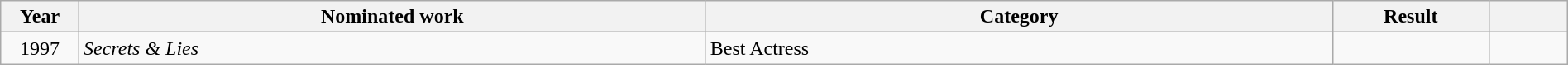<table class="wikitable" style="width:100%;">
<tr>
<th width=5%>Year</th>
<th style="width:40%;">Nominated work</th>
<th style="width:40%;">Category</th>
<th style="width:10%;">Result</th>
<th width=5%></th>
</tr>
<tr>
<td style="text-align:center;">1997</td>
<td style="text-align:left;"><em>Secrets & Lies</em></td>
<td>Best Actress</td>
<td></td>
<td style="text-align:center;"></td>
</tr>
</table>
